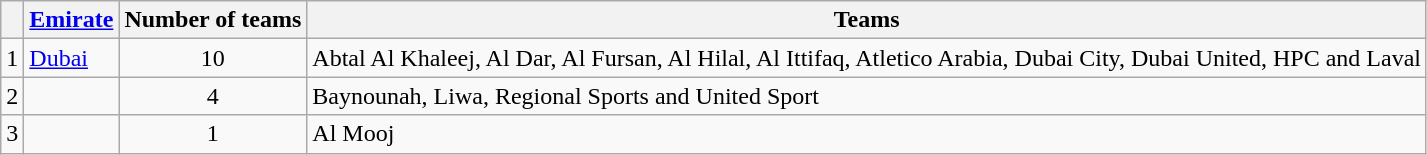<table class="wikitable">
<tr>
<th></th>
<th><a href='#'>Emirate</a></th>
<th>Number of teams</th>
<th>Teams</th>
</tr>
<tr>
<td>1</td>
<td> <a href='#'>Dubai</a></td>
<td align=center>10</td>
<td>Abtal Al Khaleej, Al Dar, Al Fursan, Al Hilal, Al Ittifaq, Atletico Arabia, Dubai City, Dubai United, HPC and Laval</td>
</tr>
<tr>
<td>2</td>
<td></td>
<td align=center>4</td>
<td>Baynounah, Liwa, Regional Sports and United Sport</td>
</tr>
<tr>
<td>3</td>
<td></td>
<td align=center>1</td>
<td>Al Mooj</td>
</tr>
</table>
